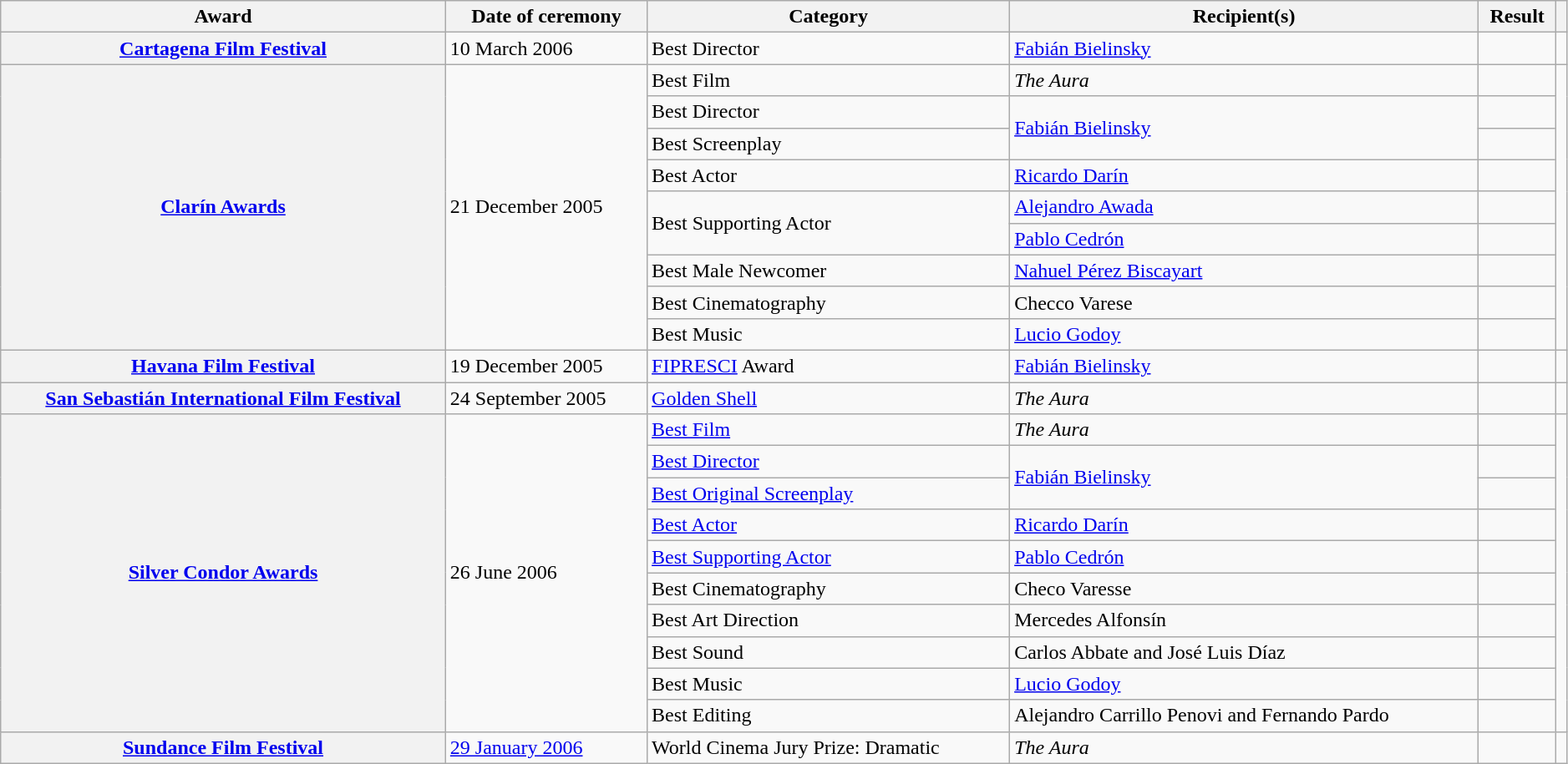<table class="wikitable sortable plainrowheaders" style="width: 99%;">
<tr>
<th scope="col">Award</th>
<th scope="col">Date of ceremony</th>
<th scope="col">Category</th>
<th scope="col">Recipient(s)</th>
<th scope="col">Result</th>
<th scope="col" class="unsortable"></th>
</tr>
<tr>
<th scope="row"><a href='#'>Cartagena Film Festival</a></th>
<td>10 March 2006</td>
<td>Best Director</td>
<td><a href='#'>Fabián Bielinsky</a></td>
<td></td>
<td style="text-align:center"></td>
</tr>
<tr>
<th scope="row" rowspan="9"><a href='#'>Clarín Awards</a></th>
<td rowspan="9">21 December 2005</td>
<td>Best Film</td>
<td><em>The Aura</em></td>
<td></td>
<td rowspan="9" style="text-align:center"></td>
</tr>
<tr>
<td>Best Director</td>
<td rowspan="2"><a href='#'>Fabián Bielinsky</a></td>
<td></td>
</tr>
<tr>
<td>Best Screenplay</td>
<td></td>
</tr>
<tr>
<td>Best Actor</td>
<td><a href='#'>Ricardo Darín</a></td>
<td></td>
</tr>
<tr>
<td rowspan="2">Best Supporting Actor</td>
<td><a href='#'>Alejandro Awada</a></td>
<td></td>
</tr>
<tr>
<td><a href='#'>Pablo Cedrón</a></td>
<td></td>
</tr>
<tr>
<td>Best Male Newcomer</td>
<td><a href='#'>Nahuel Pérez Biscayart</a></td>
<td></td>
</tr>
<tr>
<td>Best Cinematography</td>
<td>Checco Varese</td>
<td></td>
</tr>
<tr>
<td>Best Music</td>
<td><a href='#'>Lucio Godoy</a></td>
<td></td>
</tr>
<tr>
<th scope="row"><a href='#'>Havana Film Festival</a></th>
<td>19 December 2005</td>
<td><a href='#'>FIPRESCI</a> Award</td>
<td><a href='#'>Fabián Bielinsky</a></td>
<td></td>
<td style="text-align:center"></td>
</tr>
<tr>
<th scope="row"><a href='#'>San Sebastián International Film Festival</a></th>
<td>24 September 2005</td>
<td><a href='#'>Golden Shell</a></td>
<td><em>The Aura</em></td>
<td></td>
<td style="text-align:center"></td>
</tr>
<tr>
<th scope="row" rowspan="10"><a href='#'>Silver Condor Awards</a></th>
<td rowspan="10">26 June 2006</td>
<td><a href='#'>Best Film</a></td>
<td><em>The Aura</em></td>
<td></td>
<td rowspan="10" style="text-align:center"></td>
</tr>
<tr>
<td><a href='#'>Best Director</a></td>
<td rowspan="2"><a href='#'>Fabián Bielinsky</a></td>
<td></td>
</tr>
<tr>
<td><a href='#'>Best Original Screenplay</a></td>
<td></td>
</tr>
<tr>
<td><a href='#'>Best Actor</a></td>
<td><a href='#'>Ricardo Darín</a></td>
<td></td>
</tr>
<tr>
<td><a href='#'>Best Supporting Actor</a></td>
<td><a href='#'>Pablo Cedrón</a></td>
<td></td>
</tr>
<tr>
<td>Best Cinematography</td>
<td>Checo Varesse</td>
<td></td>
</tr>
<tr>
<td>Best Art Direction</td>
<td>Mercedes Alfonsín</td>
<td></td>
</tr>
<tr>
<td>Best Sound</td>
<td>Carlos Abbate and José Luis Díaz</td>
<td></td>
</tr>
<tr>
<td>Best Music</td>
<td><a href='#'>Lucio Godoy</a></td>
<td></td>
</tr>
<tr>
<td>Best Editing</td>
<td>Alejandro Carrillo Penovi and Fernando Pardo</td>
<td></td>
</tr>
<tr>
<th scope="row"><a href='#'>Sundance Film Festival</a></th>
<td><a href='#'>29 January 2006</a></td>
<td>World Cinema Jury Prize: Dramatic</td>
<td><em>The Aura</em></td>
<td></td>
<td style="text-align:center"></td>
</tr>
</table>
